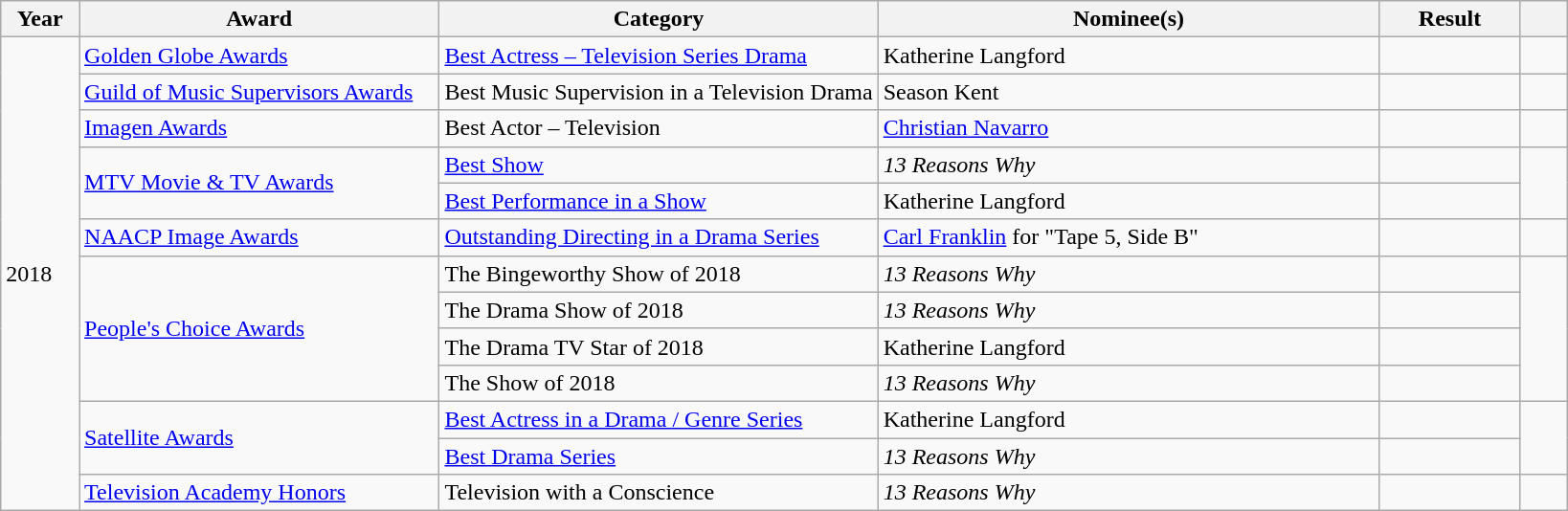<table class="wikitable sortable">
<tr>
<th style="width:5%;">Year</th>
<th style="width:23%;">Award</th>
<th style="width:28%;">Category</th>
<th style="width:32%;">Nominee(s)</th>
<th style="width:9%;">Result</th>
<th style="width:3%;" class="unsortable"></th>
</tr>
<tr>
<td rowspan="13">2018</td>
<td><a href='#'>Golden Globe Awards</a></td>
<td><a href='#'>Best Actress – Television Series Drama</a></td>
<td>Katherine Langford</td>
<td></td>
<td style="text-align:center;"></td>
</tr>
<tr>
<td><a href='#'>Guild of Music Supervisors Awards</a></td>
<td>Best Music Supervision in a Television Drama</td>
<td>Season Kent</td>
<td></td>
<td style="text-align:center;"></td>
</tr>
<tr>
<td><a href='#'>Imagen Awards</a></td>
<td>Best Actor – Television</td>
<td><a href='#'>Christian Navarro</a></td>
<td></td>
<td style="text-align:center;"></td>
</tr>
<tr>
<td rowspan="2"><a href='#'>MTV Movie & TV Awards</a></td>
<td><a href='#'>Best Show</a></td>
<td><em>13 Reasons Why</em></td>
<td></td>
<td rowspan="2" style="text-align:center;"></td>
</tr>
<tr>
<td><a href='#'>Best Performance in a Show</a></td>
<td>Katherine Langford</td>
<td></td>
</tr>
<tr>
<td><a href='#'>NAACP Image Awards</a></td>
<td><a href='#'>Outstanding Directing in a Drama Series</a></td>
<td><a href='#'>Carl Franklin</a> for "Tape 5, Side B"</td>
<td></td>
<td style="text-align:center;"></td>
</tr>
<tr>
<td rowspan="4"><a href='#'>People's Choice Awards</a></td>
<td>The Bingeworthy Show of 2018</td>
<td><em>13 Reasons Why</em></td>
<td></td>
<td rowspan="4" style="text-align:center;"></td>
</tr>
<tr>
<td>The Drama Show of 2018</td>
<td><em>13 Reasons Why</em></td>
<td></td>
</tr>
<tr>
<td>The Drama TV Star of 2018</td>
<td>Katherine Langford</td>
<td></td>
</tr>
<tr>
<td>The Show of 2018</td>
<td><em>13 Reasons Why</em></td>
<td></td>
</tr>
<tr>
<td rowspan="2"><a href='#'>Satellite Awards</a></td>
<td><a href='#'>Best Actress in a Drama / Genre Series</a></td>
<td>Katherine Langford</td>
<td></td>
<td rowspan="2" style="text-align:center;"></td>
</tr>
<tr>
<td><a href='#'>Best Drama Series</a></td>
<td><em>13 Reasons Why</em></td>
<td></td>
</tr>
<tr>
<td><a href='#'>Television Academy Honors</a></td>
<td>Television with a Conscience</td>
<td><em>13 Reasons Why</em></td>
<td></td>
<td style="text-align:center;"></td>
</tr>
</table>
